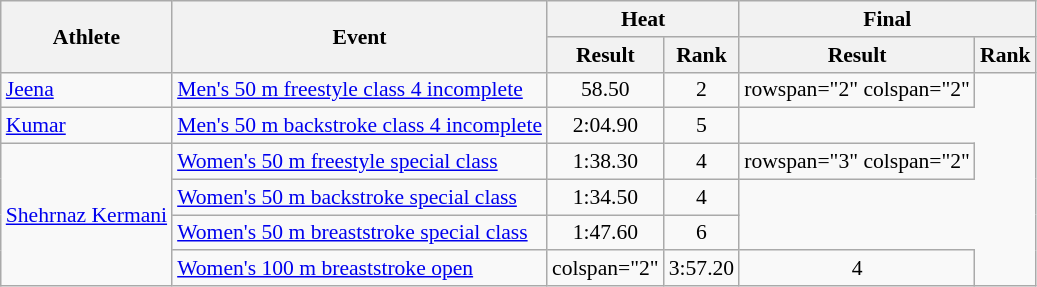<table class=wikitable style="font-size:90%">
<tr>
<th rowspan="2">Athlete</th>
<th rowspan="2">Event</th>
<th colspan="2">Heat</th>
<th colspan="2">Final</th>
</tr>
<tr>
<th>Result</th>
<th>Rank</th>
<th>Result</th>
<th>Rank</th>
</tr>
<tr>
<td><a href='#'>Jeena</a></td>
<td><a href='#'>Men's 50 m freestyle class 4 incomplete</a></td>
<td style="text-align:center;">58.50</td>
<td style="text-align:center;">2</td>
<td>rowspan="2" colspan="2" </td>
</tr>
<tr>
<td><a href='#'>Kumar</a></td>
<td><a href='#'>Men's 50 m backstroke class 4 incomplete</a></td>
<td style="text-align:center;">2:04.90</td>
<td style="text-align:center;">5</td>
</tr>
<tr>
<td rowspan="4"><a href='#'>Shehrnaz Kermani</a></td>
<td><a href='#'>Women's 50 m freestyle special class</a></td>
<td style="text-align:center;">1:38.30</td>
<td style="text-align:center;">4</td>
<td>rowspan="3" colspan="2" </td>
</tr>
<tr>
<td><a href='#'>Women's 50 m backstroke special class</a></td>
<td style="text-align:center;">1:34.50</td>
<td style="text-align:center;">4</td>
</tr>
<tr>
<td><a href='#'>Women's 50 m breaststroke special class</a></td>
<td style="text-align:center;">1:47.60</td>
<td style="text-align:center;">6</td>
</tr>
<tr>
<td><a href='#'>Women's 100 m breaststroke open</a></td>
<td>colspan="2" </td>
<td style="text-align:center;">3:57.20</td>
<td style="text-align:center;">4</td>
</tr>
</table>
